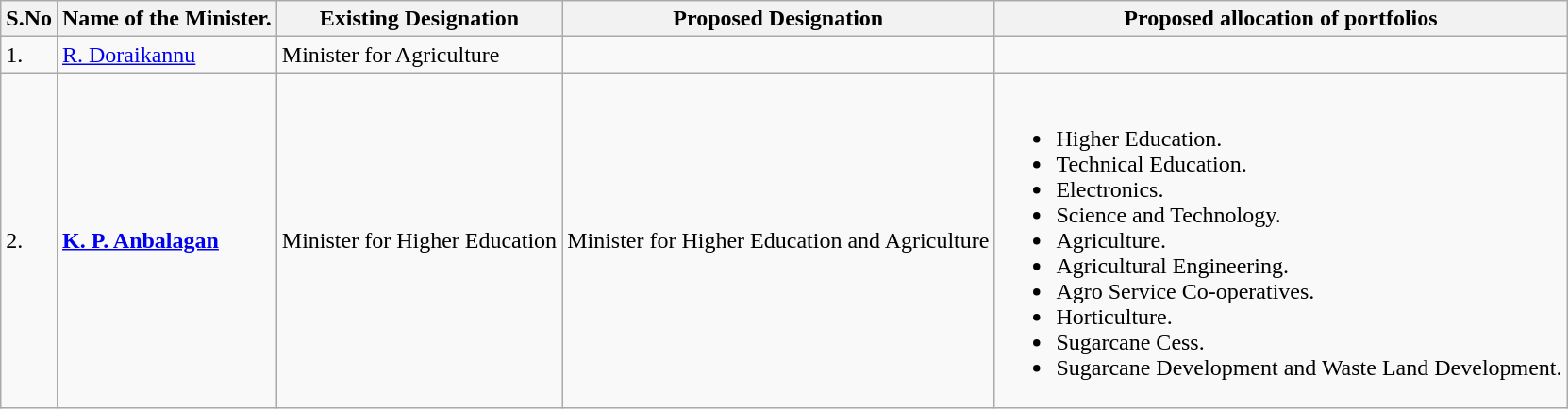<table class="wikitable">
<tr>
<th>S.No</th>
<th>Name of the Minister.</th>
<th>Existing Designation</th>
<th>Proposed Designation</th>
<th>Proposed allocation of portfolios</th>
</tr>
<tr>
<td>1.</td>
<td><a href='#'>R. Doraikannu</a></td>
<td>Minister for Agriculture</td>
<td></td>
<td></td>
</tr>
<tr>
<td>2.</td>
<td><strong><a href='#'>K. P. Anbalagan</a></strong></td>
<td>Minister for Higher Education</td>
<td>Minister for Higher Education and Agriculture</td>
<td><br><ul><li>Higher Education.</li><li>Technical Education.</li><li>Electronics.</li><li>Science and Technology.</li><li>Agriculture.</li><li>Agricultural Engineering.</li><li>Agro Service Co-operatives.</li><li>Horticulture.</li><li>Sugarcane Cess.</li><li>Sugarcane Development and Waste Land Development.</li></ul></td>
</tr>
</table>
